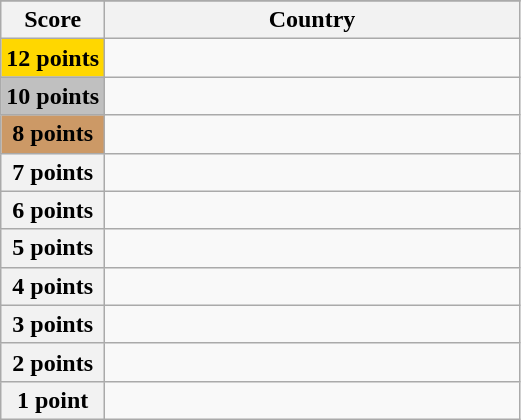<table class="wikitable">
<tr>
</tr>
<tr>
<th scope="col" width="20%">Score</th>
<th scope="col">Country</th>
</tr>
<tr>
<th scope="row" style="background:gold">12 points</th>
<td></td>
</tr>
<tr>
<th scope="row" style="background:silver">10 points</th>
<td></td>
</tr>
<tr>
<th scope="row" style="background:#CC9966">8 points</th>
<td></td>
</tr>
<tr>
<th scope="row">7 points</th>
<td></td>
</tr>
<tr>
<th scope="row">6 points</th>
<td></td>
</tr>
<tr>
<th scope="row">5 points</th>
<td></td>
</tr>
<tr>
<th scope="row">4 points</th>
<td></td>
</tr>
<tr>
<th scope="row">3 points</th>
<td></td>
</tr>
<tr>
<th scope="row">2 points</th>
<td></td>
</tr>
<tr>
<th scope="row">1 point</th>
<td></td>
</tr>
</table>
